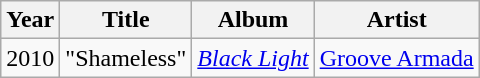<table class="wikitable">
<tr>
<th>Year</th>
<th>Title</th>
<th>Album</th>
<th>Artist</th>
</tr>
<tr>
<td>2010</td>
<td>"Shameless"</td>
<td><em><a href='#'>Black Light</a></em></td>
<td><a href='#'>Groove Armada</a></td>
</tr>
</table>
